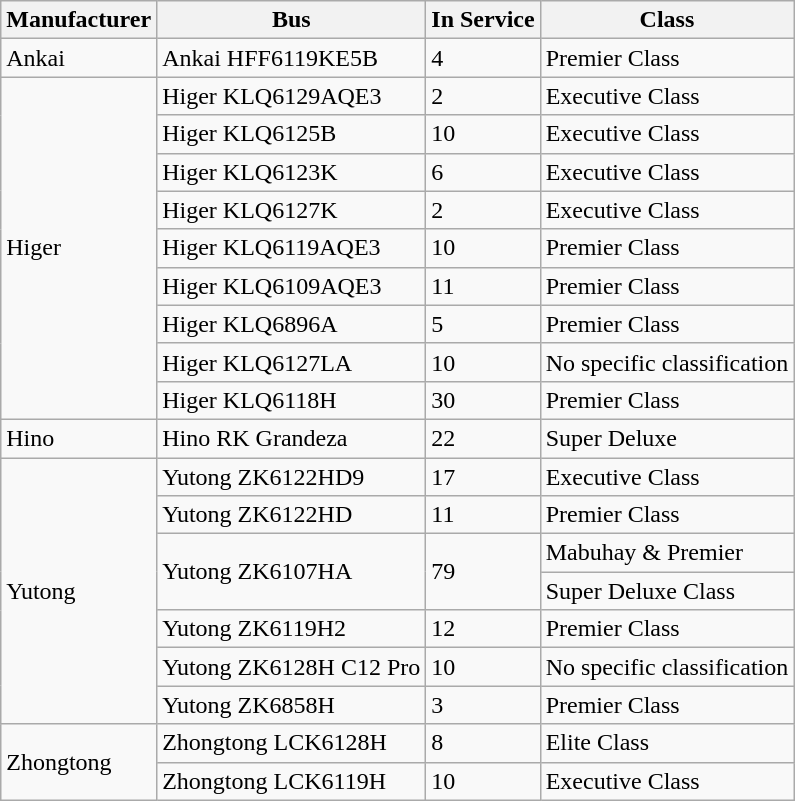<table class="wikitable">
<tr>
<th>Manufacturer</th>
<th>Bus</th>
<th>In Service</th>
<th>Class</th>
</tr>
<tr>
<td>Ankai</td>
<td>Ankai HFF6119KE5B</td>
<td>4</td>
<td>Premier Class</td>
</tr>
<tr>
<td rowspan="9">Higer</td>
<td>Higer KLQ6129AQE3</td>
<td>2</td>
<td>Executive Class</td>
</tr>
<tr>
<td>Higer  KLQ6125B</td>
<td>10</td>
<td>Executive Class</td>
</tr>
<tr>
<td>Higer  KLQ6123K</td>
<td>6</td>
<td>Executive Class</td>
</tr>
<tr>
<td>Higer  KLQ6127K</td>
<td>2</td>
<td>Executive Class</td>
</tr>
<tr>
<td>Higer  KLQ6119AQE3</td>
<td>10</td>
<td>Premier Class</td>
</tr>
<tr>
<td>Higer  KLQ6109AQE3</td>
<td>11</td>
<td>Premier Class</td>
</tr>
<tr>
<td>Higer  KLQ6896A</td>
<td>5</td>
<td>Premier Class</td>
</tr>
<tr>
<td>Higer KLQ6127LA</td>
<td>10</td>
<td>No specific classification</td>
</tr>
<tr>
<td>Higer  KLQ6118H</td>
<td>30</td>
<td>Premier Class</td>
</tr>
<tr>
<td>Hino</td>
<td>Hino RK Grandeza</td>
<td>22</td>
<td>Super Deluxe</td>
</tr>
<tr>
<td rowspan="7">Yutong</td>
<td>Yutong ZK6122HD9</td>
<td>17</td>
<td>Executive Class</td>
</tr>
<tr>
<td>Yutong  ZK6122HD</td>
<td>11</td>
<td>Premier Class</td>
</tr>
<tr>
<td rowspan="2">Yutong ZK6107HA</td>
<td rowspan="2">79</td>
<td>Mabuhay & Premier</td>
</tr>
<tr>
<td>Super  Deluxe Class</td>
</tr>
<tr>
<td>Yutong  ZK6119H2</td>
<td>12</td>
<td>Premier Class</td>
</tr>
<tr>
<td>Yutong ZK6128H C12 Pro</td>
<td>10</td>
<td>No specific classification</td>
</tr>
<tr>
<td>Yutong  ZK6858H</td>
<td>3</td>
<td>Premier Class</td>
</tr>
<tr>
<td rowspan="2">Zhongtong</td>
<td>Zhongtong LCK6128H</td>
<td>8</td>
<td>Elite Class</td>
</tr>
<tr>
<td>Zhongtong  LCK6119H</td>
<td>10</td>
<td>Executive Class</td>
</tr>
</table>
